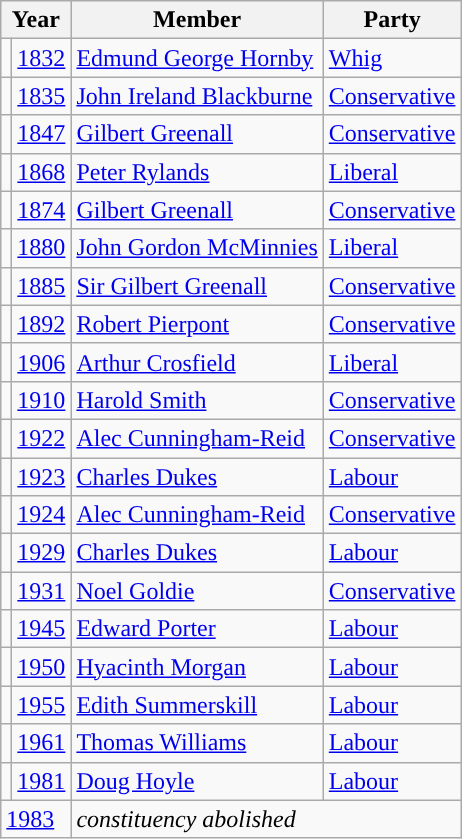<table class="wikitable">
<tr>
<th colspan="2">Year</th>
<th>Member</th>
<th>Party</th>
</tr>
<tr>
<td style="color:inherit;background-color: "></td>
<td><a href='#'>1832</a></td>
<td><a href='#'>Edmund George Hornby</a></td>
<td><a href='#'>Whig</a></td>
</tr>
<tr>
<td style="color:inherit;background-color: "></td>
<td><a href='#'>1835</a></td>
<td><a href='#'>John Ireland Blackburne</a></td>
<td><a href='#'>Conservative</a></td>
</tr>
<tr>
<td style="color:inherit;background-color: "></td>
<td><a href='#'>1847</a></td>
<td><a href='#'>Gilbert Greenall</a></td>
<td><a href='#'>Conservative</a></td>
</tr>
<tr>
<td style="color:inherit;background-color: "></td>
<td><a href='#'>1868</a></td>
<td><a href='#'>Peter Rylands</a></td>
<td><a href='#'>Liberal</a></td>
</tr>
<tr>
<td style="color:inherit;background-color: "></td>
<td><a href='#'>1874</a></td>
<td><a href='#'>Gilbert Greenall</a></td>
<td><a href='#'>Conservative</a></td>
</tr>
<tr>
<td style="color:inherit;background-color: "></td>
<td><a href='#'>1880</a></td>
<td><a href='#'>John Gordon McMinnies</a></td>
<td><a href='#'>Liberal</a></td>
</tr>
<tr>
<td style="color:inherit;background-color: "></td>
<td><a href='#'>1885</a></td>
<td><a href='#'>Sir Gilbert Greenall</a></td>
<td><a href='#'>Conservative</a></td>
</tr>
<tr>
<td style="color:inherit;background-color: "></td>
<td><a href='#'>1892</a></td>
<td><a href='#'>Robert Pierpont</a></td>
<td><a href='#'>Conservative</a></td>
</tr>
<tr>
<td style="color:inherit;background-color: "></td>
<td><a href='#'>1906</a></td>
<td><a href='#'>Arthur Crosfield</a></td>
<td><a href='#'>Liberal</a></td>
</tr>
<tr>
<td style="color:inherit;background-color: "></td>
<td><a href='#'>1910</a></td>
<td><a href='#'>Harold Smith</a></td>
<td><a href='#'>Conservative</a></td>
</tr>
<tr>
<td style="color:inherit;background-color: "></td>
<td><a href='#'>1922</a></td>
<td><a href='#'>Alec Cunningham-Reid</a></td>
<td><a href='#'>Conservative</a></td>
</tr>
<tr>
<td style="color:inherit;background-color: "></td>
<td><a href='#'>1923</a></td>
<td><a href='#'>Charles Dukes</a></td>
<td><a href='#'>Labour</a></td>
</tr>
<tr>
<td style="color:inherit;background-color: "></td>
<td><a href='#'>1924</a></td>
<td><a href='#'>Alec Cunningham-Reid</a></td>
<td><a href='#'>Conservative</a></td>
</tr>
<tr>
<td style="color:inherit;background-color: "></td>
<td><a href='#'>1929</a></td>
<td><a href='#'>Charles Dukes</a></td>
<td><a href='#'>Labour</a></td>
</tr>
<tr>
<td style="color:inherit;background-color: "></td>
<td><a href='#'>1931</a></td>
<td><a href='#'>Noel Goldie</a></td>
<td><a href='#'>Conservative</a></td>
</tr>
<tr>
<td style="color:inherit;background-color: "></td>
<td><a href='#'>1945</a></td>
<td><a href='#'>Edward Porter</a></td>
<td><a href='#'>Labour</a></td>
</tr>
<tr>
<td style="color:inherit;background-color: "></td>
<td><a href='#'>1950</a></td>
<td><a href='#'>Hyacinth Morgan</a></td>
<td><a href='#'>Labour</a></td>
</tr>
<tr>
<td style="color:inherit;background-color: "></td>
<td><a href='#'>1955</a></td>
<td><a href='#'>Edith Summerskill</a></td>
<td><a href='#'>Labour</a></td>
</tr>
<tr>
<td style="color:inherit;background-color: "></td>
<td><a href='#'>1961</a></td>
<td><a href='#'>Thomas Williams</a></td>
<td><a href='#'>Labour</a></td>
</tr>
<tr>
<td style="color:inherit;background-color: "></td>
<td><a href='#'>1981</a></td>
<td><a href='#'>Doug Hoyle</a></td>
<td><a href='#'>Labour</a></td>
</tr>
<tr>
<td colspan="2"><a href='#'>1983</a></td>
<td colspan="2"><em>constituency abolished</em></td>
</tr>
</table>
